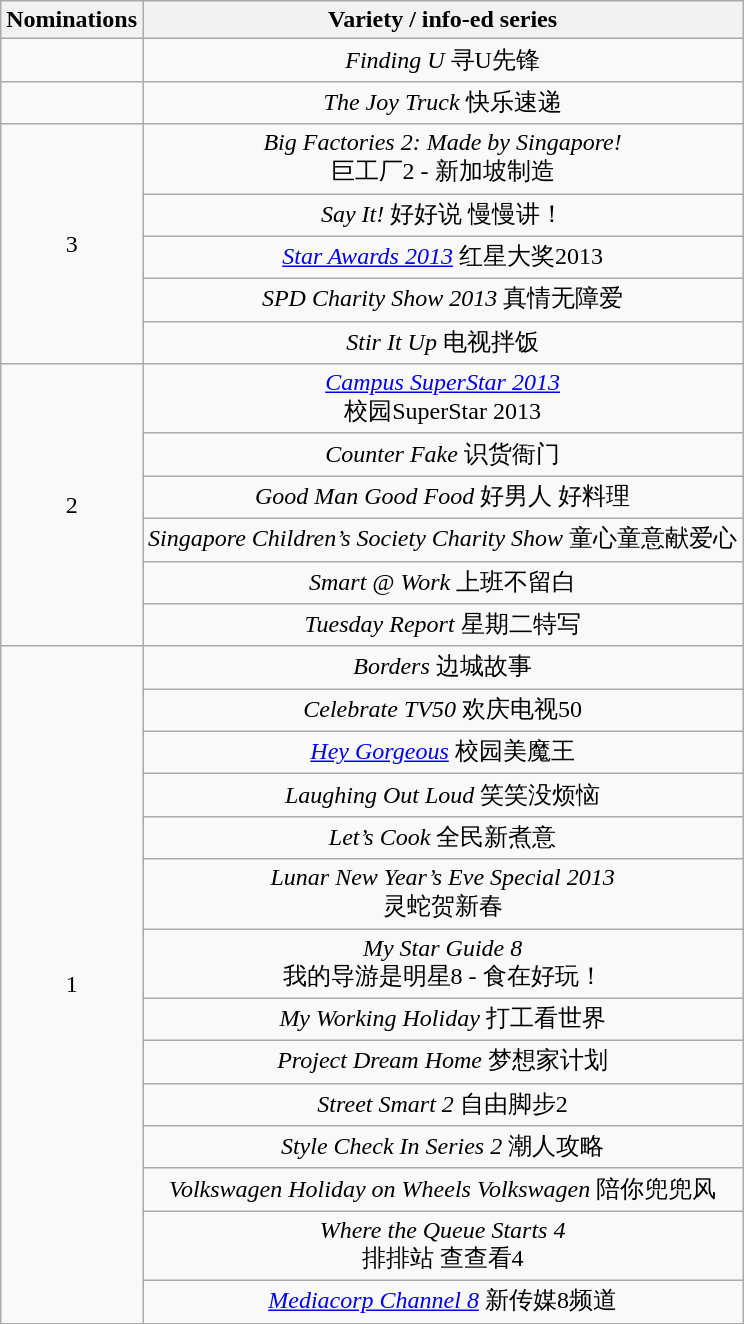<table class="wikitable" style="text-align: center">
<tr>
<th scope="col" width="55">Nominations</th>
<th scope="col" align="center">Variety / info-ed series</th>
</tr>
<tr>
<td></td>
<td><em>Finding U</em> 寻U先锋</td>
</tr>
<tr>
<td></td>
<td><em>The Joy Truck</em> 快乐速递</td>
</tr>
<tr>
<td rowspan="5" style="text-align:center;">3</td>
<td><em>Big Factories 2: Made by Singapore!</em> <br> 巨工厂2 - 新加坡制造</td>
</tr>
<tr>
<td><em>Say It!</em> 好好说 慢慢讲！</td>
</tr>
<tr>
<td><em><a href='#'>Star Awards 2013</a></em> 红星大奖2013</td>
</tr>
<tr>
<td><em>SPD Charity Show 2013</em> 真情无障爱</td>
</tr>
<tr>
<td><em>Stir It Up</em> 电视拌饭</td>
</tr>
<tr>
<td rowspan="6" style="text-align:center;">2</td>
<td><em><a href='#'>Campus SuperStar 2013</a></em> <br> 校园SuperStar 2013</td>
</tr>
<tr>
<td><em>Counter Fake</em> 识货衙门</td>
</tr>
<tr>
<td><em>Good Man Good Food</em> 好男人 好料理</td>
</tr>
<tr>
<td><em>Singapore Children’s Society Charity Show</em> 童心童意献爱心</td>
</tr>
<tr>
<td><em>Smart @ Work</em> 上班不留白</td>
</tr>
<tr>
<td><em>Tuesday Report</em> 星期二特写</td>
</tr>
<tr>
<td rowspan="14" style="text-align:center;">1</td>
<td><em>Borders</em> 边城故事</td>
</tr>
<tr>
<td><em>Celebrate TV50</em> 欢庆电视50</td>
</tr>
<tr>
<td><em><a href='#'>Hey Gorgeous</a></em> 校园美魔王</td>
</tr>
<tr>
<td><em>Laughing Out Loud</em> 笑笑没烦恼</td>
</tr>
<tr>
<td><em>Let’s Cook</em> 全民新煮意</td>
</tr>
<tr>
<td><em>Lunar New Year’s Eve Special 2013</em> <br> 灵蛇贺新春</td>
</tr>
<tr>
<td><em>My Star Guide 8</em> <br> 我的导游是明星8 - 食在好玩！</td>
</tr>
<tr>
<td><em>My Working Holiday</em> 打工看世界</td>
</tr>
<tr>
<td><em>Project Dream Home</em> 梦想家计划</td>
</tr>
<tr>
<td><em>Street Smart 2</em> 自由脚步2</td>
</tr>
<tr>
<td><em>Style Check In Series 2</em> 潮人攻略</td>
</tr>
<tr>
<td><em>Volkswagen Holiday on Wheels Volkswagen</em> 陪你兜兜风</td>
</tr>
<tr>
<td><em>Where the Queue Starts 4</em> <br> 排排站 查查看4</td>
</tr>
<tr>
<td><em><a href='#'>Mediacorp Channel 8</a></em> 新传媒8频道</td>
</tr>
</table>
